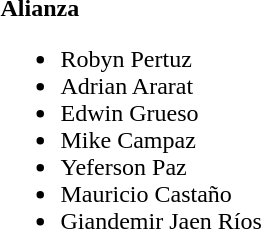<table>
<tr>
<td><strong>Alianza </strong><br><ul><li> Robyn Pertuz</li><li> Adrian Ararat</li><li> Edwin Grueso</li><li> Mike Campaz</li><li> Yeferson Paz</li><li> Mauricio Castaño </li><li> Giandemir Jaen Ríos </li></ul></td>
</tr>
</table>
